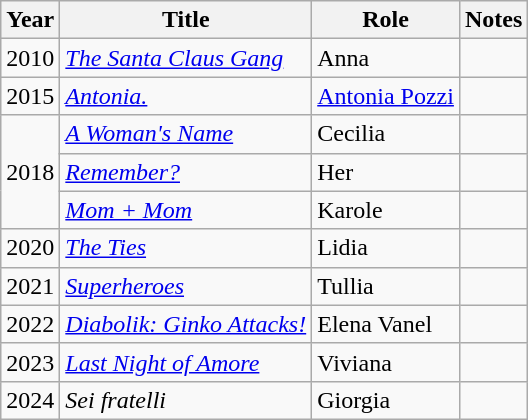<table class="wikitable sortable">
<tr>
<th scope="col">Year</th>
<th scope="col">Title</th>
<th scope="col">Role</th>
<th scope="col" class="unsortable">Notes</th>
</tr>
<tr>
<td>2010</td>
<td><em><a href='#'>The Santa Claus Gang</a></em></td>
<td>Anna</td>
<td></td>
</tr>
<tr>
<td>2015</td>
<td><em><a href='#'>Antonia.</a></em></td>
<td><a href='#'>Antonia Pozzi</a></td>
<td></td>
</tr>
<tr>
<td rowspan=3>2018</td>
<td><em><a href='#'>A Woman's Name</a></em></td>
<td>Cecilia</td>
<td></td>
</tr>
<tr>
<td><em><a href='#'>Remember?</a></em></td>
<td>Her</td>
<td></td>
</tr>
<tr>
<td><em><a href='#'>Mom + Mom</a></em></td>
<td>Karole</td>
<td></td>
</tr>
<tr>
<td>2020</td>
<td><em><a href='#'>The Ties</a></em></td>
<td>Lidia</td>
<td></td>
</tr>
<tr>
<td>2021</td>
<td><em><a href='#'>Superheroes</a></em></td>
<td>Tullia</td>
<td></td>
</tr>
<tr>
<td>2022</td>
<td><em><a href='#'>Diabolik: Ginko Attacks!</a></em></td>
<td>Elena Vanel</td>
<td></td>
</tr>
<tr>
<td>2023</td>
<td><em><a href='#'>Last Night of Amore</a></em></td>
<td>Viviana</td>
<td></td>
</tr>
<tr>
<td>2024</td>
<td><em>Sei fratelli</em></td>
<td>Giorgia</td>
<td></td>
</tr>
</table>
